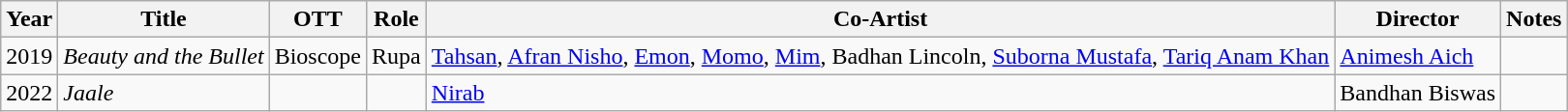<table class="wikitable sortable">
<tr>
<th scope="col">Year</th>
<th scope="col">Title</th>
<th scope="col">OTT</th>
<th scope="col">Role</th>
<th scope="col">Co-Artist</th>
<th scope="col">Director</th>
<th scope="col" class="unsortable">Notes</th>
</tr>
<tr>
<td>2019</td>
<td><em>Beauty and the Bullet</em></td>
<td>Bioscope</td>
<td>Rupa</td>
<td><a href='#'>Tahsan</a>, <a href='#'>Afran Nisho</a>, <a href='#'>Emon</a>, <a href='#'>Momo</a>, <a href='#'>Mim</a>, Badhan Lincoln, <a href='#'>Suborna Mustafa</a>, <a href='#'>Tariq Anam Khan</a></td>
<td><a href='#'>Animesh Aich</a></td>
<td></td>
</tr>
<tr>
<td>2022</td>
<td><em>Jaale</em></td>
<td></td>
<td></td>
<td><a href='#'>Nirab</a></td>
<td>Bandhan Biswas</td>
<td></td>
</tr>
</table>
